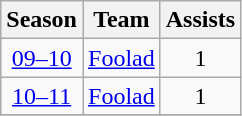<table class="wikitable" style="text-align: center;">
<tr>
<th>Season</th>
<th>Team</th>
<th>Assists</th>
</tr>
<tr>
<td><a href='#'>09–10</a></td>
<td align="left"><a href='#'>Foolad</a></td>
<td>1</td>
</tr>
<tr>
<td><a href='#'>10–11</a></td>
<td align="left"><a href='#'>Foolad</a></td>
<td>1</td>
</tr>
<tr>
</tr>
</table>
